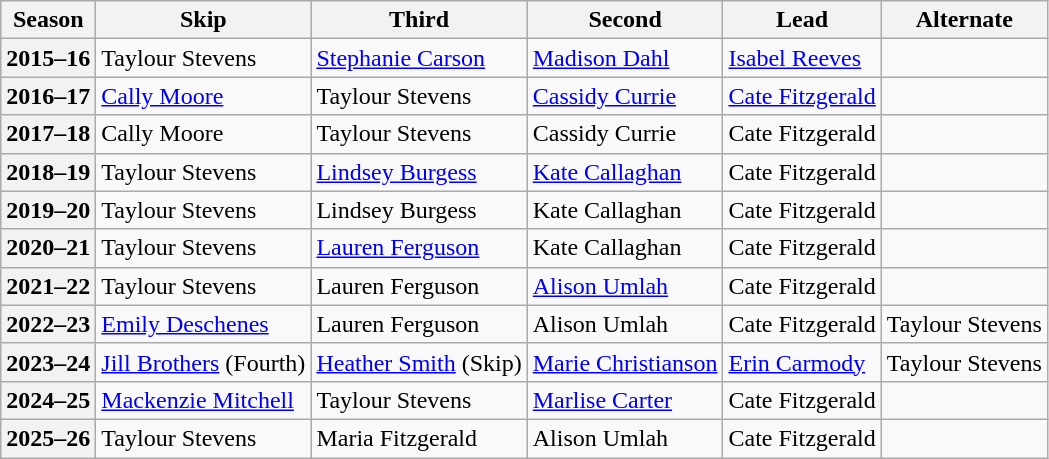<table class="wikitable">
<tr>
<th scope="col">Season</th>
<th scope="col">Skip</th>
<th scope="col">Third</th>
<th scope="col">Second</th>
<th scope="col">Lead</th>
<th scope="col">Alternate</th>
</tr>
<tr>
<th scope="row">2015–16</th>
<td>Taylour Stevens</td>
<td><a href='#'>Stephanie Carson</a></td>
<td><a href='#'>Madison Dahl</a></td>
<td><a href='#'>Isabel Reeves</a></td>
<td></td>
</tr>
<tr>
<th scope="row">2016–17</th>
<td><a href='#'>Cally Moore</a></td>
<td>Taylour Stevens</td>
<td><a href='#'>Cassidy Currie</a></td>
<td><a href='#'>Cate Fitzgerald</a></td>
<td></td>
</tr>
<tr>
<th scope="row">2017–18</th>
<td>Cally Moore</td>
<td>Taylour Stevens</td>
<td>Cassidy Currie</td>
<td>Cate Fitzgerald</td>
<td></td>
</tr>
<tr>
<th scope="row">2018–19</th>
<td>Taylour Stevens</td>
<td><a href='#'>Lindsey Burgess</a></td>
<td><a href='#'>Kate Callaghan</a></td>
<td>Cate Fitzgerald</td>
<td></td>
</tr>
<tr>
<th scope="row">2019–20</th>
<td>Taylour Stevens</td>
<td>Lindsey Burgess</td>
<td>Kate Callaghan</td>
<td>Cate Fitzgerald</td>
<td></td>
</tr>
<tr>
<th scope="row">2020–21</th>
<td>Taylour Stevens</td>
<td><a href='#'>Lauren Ferguson</a></td>
<td>Kate Callaghan</td>
<td>Cate Fitzgerald</td>
<td></td>
</tr>
<tr>
<th scope="row">2021–22</th>
<td>Taylour Stevens</td>
<td>Lauren Ferguson</td>
<td><a href='#'>Alison Umlah</a></td>
<td>Cate Fitzgerald</td>
<td></td>
</tr>
<tr>
<th scope="row">2022–23</th>
<td><a href='#'>Emily Deschenes</a></td>
<td>Lauren Ferguson</td>
<td>Alison Umlah</td>
<td>Cate Fitzgerald</td>
<td>Taylour Stevens</td>
</tr>
<tr>
<th scope="row">2023–24</th>
<td><a href='#'>Jill Brothers</a> (Fourth)</td>
<td><a href='#'>Heather Smith</a> (Skip)</td>
<td><a href='#'>Marie Christianson</a></td>
<td><a href='#'>Erin Carmody</a></td>
<td>Taylour Stevens</td>
</tr>
<tr>
<th scope="row">2024–25</th>
<td><a href='#'>Mackenzie Mitchell</a></td>
<td>Taylour Stevens</td>
<td><a href='#'>Marlise Carter</a></td>
<td>Cate Fitzgerald</td>
<td></td>
</tr>
<tr>
<th scope="row">2025–26</th>
<td>Taylour Stevens</td>
<td>Maria Fitzgerald</td>
<td>Alison Umlah</td>
<td>Cate Fitzgerald</td>
<td></td>
</tr>
</table>
